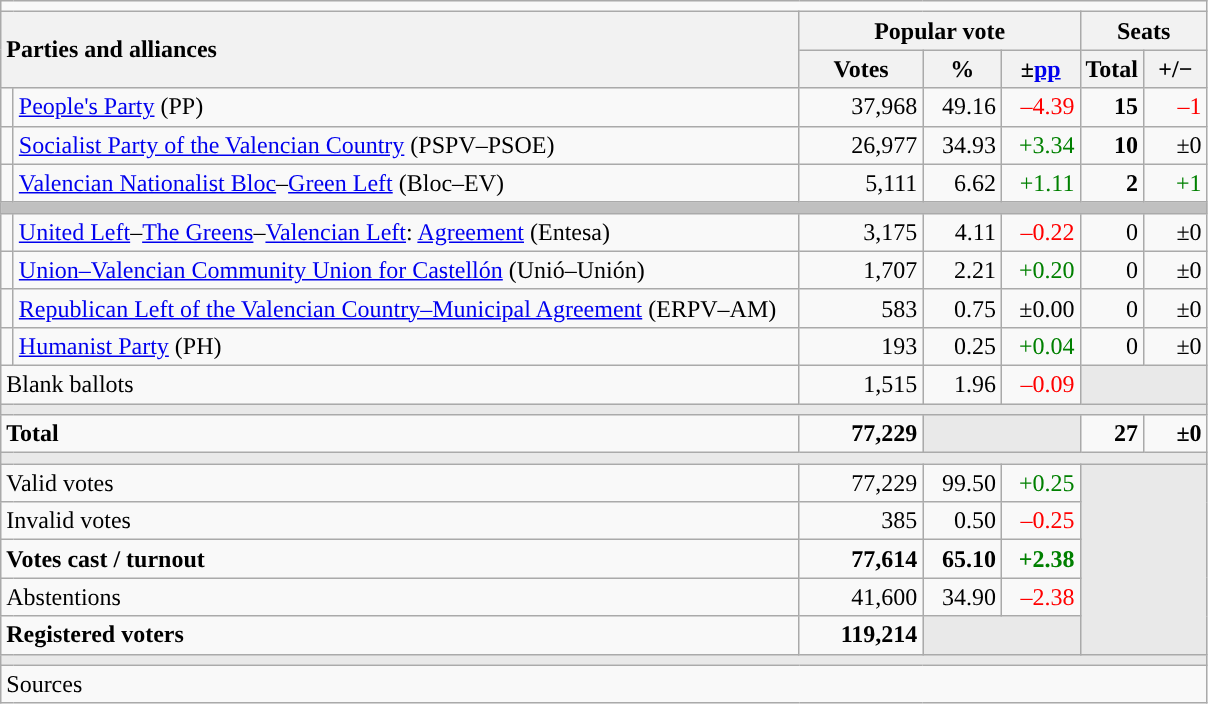<table class="wikitable" style="text-align:right;">
<tr>
<td colspan="7"></td>
</tr>
<tr>
<th style="text-align:left;" rowspan="2" colspan="2" width="525">Parties and alliances</th>
<th colspan="3">Popular vote</th>
<th colspan="2">Seats</th>
</tr>
<tr>
<th width="75">Votes</th>
<th width="45">%</th>
<th width="45">±<a href='#'>pp</a></th>
<th width="35">Total</th>
<th width="35">+/−</th>
</tr>
<tr>
<td width="1" style="color:inherit;background:"></td>
<td align="left"><a href='#'>People's Party</a> (PP)</td>
<td>37,968</td>
<td>49.16</td>
<td style="color:red;">–4.39</td>
<td><strong>15</strong></td>
<td style="color:red;">–1</td>
</tr>
<tr>
<td style="color:inherit;background:"></td>
<td align="left"><a href='#'>Socialist Party of the Valencian Country</a> (PSPV–PSOE)</td>
<td>26,977</td>
<td>34.93</td>
<td style="color:green;">+3.34</td>
<td><strong>10</strong></td>
<td>±0</td>
</tr>
<tr>
<td style="color:inherit;background:"></td>
<td align="left"><a href='#'>Valencian Nationalist Bloc</a>–<a href='#'>Green Left</a> (Bloc–EV)</td>
<td>5,111</td>
<td>6.62</td>
<td style="color:green;">+1.11</td>
<td><strong>2</strong></td>
<td style="color:green;">+1</td>
</tr>
<tr>
<td colspan="7" bgcolor="#C0C0C0"></td>
</tr>
<tr>
<td style="color:inherit;background:"></td>
<td align="left"><a href='#'>United Left</a>–<a href='#'>The Greens</a>–<a href='#'>Valencian Left</a>: <a href='#'>Agreement</a> (Entesa)</td>
<td>3,175</td>
<td>4.11</td>
<td style="color:red;">–0.22</td>
<td>0</td>
<td>±0</td>
</tr>
<tr>
<td style="color:inherit;background:"></td>
<td align="left"><a href='#'>Union–Valencian Community Union for Castellón</a> (Unió–Unión)</td>
<td>1,707</td>
<td>2.21</td>
<td style="color:green;">+0.20</td>
<td>0</td>
<td>±0</td>
</tr>
<tr>
<td style="color:inherit;background:"></td>
<td align="left"><a href='#'>Republican Left of the Valencian Country–Municipal Agreement</a> (ERPV–AM)</td>
<td>583</td>
<td>0.75</td>
<td>±0.00</td>
<td>0</td>
<td>±0</td>
</tr>
<tr>
<td style="color:inherit;background:"></td>
<td align="left"><a href='#'>Humanist Party</a> (PH)</td>
<td>193</td>
<td>0.25</td>
<td style="color:green;">+0.04</td>
<td>0</td>
<td>±0</td>
</tr>
<tr>
<td align="left" colspan="2">Blank ballots</td>
<td>1,515</td>
<td>1.96</td>
<td style="color:red;">–0.09</td>
<td bgcolor="#E9E9E9" colspan="2"></td>
</tr>
<tr>
<td colspan="7" bgcolor="#E9E9E9"></td>
</tr>
<tr style="font-weight:bold;">
<td align="left" colspan="2">Total</td>
<td>77,229</td>
<td bgcolor="#E9E9E9" colspan="2"></td>
<td>27</td>
<td>±0</td>
</tr>
<tr>
<td colspan="7" bgcolor="#E9E9E9"></td>
</tr>
<tr>
<td align="left" colspan="2">Valid votes</td>
<td>77,229</td>
<td>99.50</td>
<td style="color:green;">+0.25</td>
<td bgcolor="#E9E9E9" colspan="2" rowspan="5"></td>
</tr>
<tr>
<td align="left" colspan="2">Invalid votes</td>
<td>385</td>
<td>0.50</td>
<td style="color:red;">–0.25</td>
</tr>
<tr style="font-weight:bold;">
<td align="left" colspan="2">Votes cast / turnout</td>
<td>77,614</td>
<td>65.10</td>
<td style="color:green;">+2.38</td>
</tr>
<tr>
<td align="left" colspan="2">Abstentions</td>
<td>41,600</td>
<td>34.90</td>
<td style="color:red;">–2.38</td>
</tr>
<tr style="font-weight:bold;">
<td align="left" colspan="2">Registered voters</td>
<td>119,214</td>
<td bgcolor="#E9E9E9" colspan="2"></td>
</tr>
<tr>
<td colspan="7" bgcolor="#E9E9E9"></td>
</tr>
<tr>
<td align="left" colspan="7">Sources</td>
</tr>
</table>
